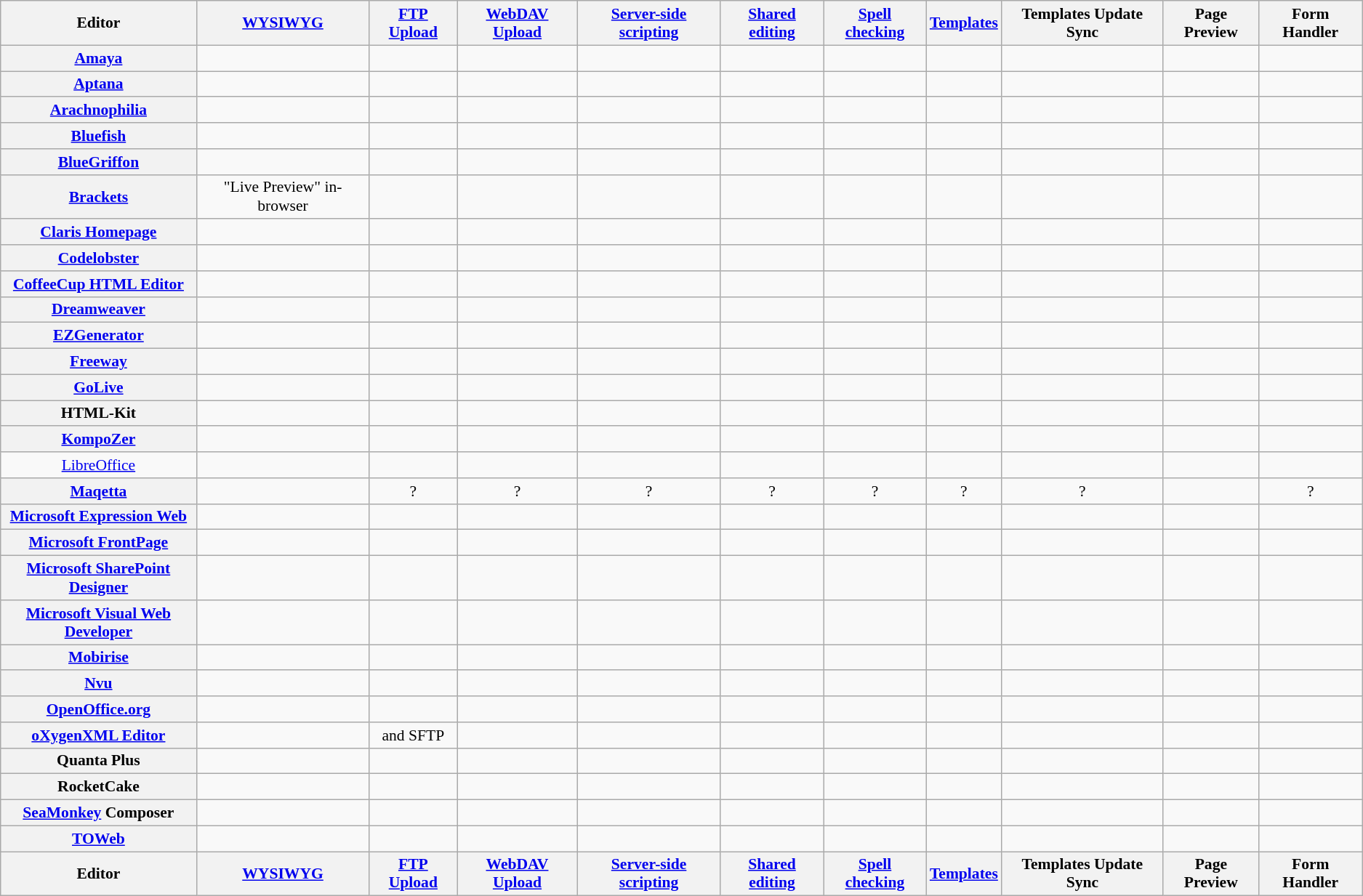<table class="sortable wikitable" style="font-size: 90%; text-align: center;">
<tr>
<th style="width:12em">Editor</th>
<th><a href='#'>WYSIWYG</a></th>
<th><a href='#'>FTP Upload</a></th>
<th><a href='#'>WebDAV Upload</a></th>
<th><a href='#'>Server-side scripting</a></th>
<th><a href='#'>Shared editing</a></th>
<th><a href='#'>Spell checking</a></th>
<th><a href='#'>Templates</a></th>
<th>Templates Update Sync</th>
<th>Page Preview</th>
<th>Form Handler</th>
</tr>
<tr>
<th><a href='#'>Amaya</a></th>
<td></td>
<td></td>
<td></td>
<td></td>
<td></td>
<td></td>
<td></td>
<td></td>
<td></td>
<td></td>
</tr>
<tr>
<th><a href='#'>Aptana</a></th>
<td></td>
<td></td>
<td></td>
<td></td>
<td></td>
<td></td>
<td></td>
<td></td>
<td></td>
<td></td>
</tr>
<tr>
<th><a href='#'>Arachnophilia</a></th>
<td></td>
<td></td>
<td></td>
<td></td>
<td></td>
<td></td>
<td></td>
<td></td>
<td></td>
<td></td>
</tr>
<tr>
<th><a href='#'>Bluefish</a></th>
<td></td>
<td></td>
<td></td>
<td></td>
<td></td>
<td></td>
<td></td>
<td></td>
<td></td>
<td></td>
</tr>
<tr>
<th><a href='#'>BlueGriffon</a></th>
<td></td>
<td></td>
<td></td>
<td></td>
<td></td>
<td></td>
<td></td>
<td></td>
<td></td>
<td></td>
</tr>
<tr>
<th><a href='#'>Brackets</a></th>
<td>"Live Preview" in-browser</td>
<td></td>
<td></td>
<td></td>
<td></td>
<td></td>
<td></td>
<td></td>
<td></td>
<td></td>
</tr>
<tr>
<th><a href='#'>Claris Homepage</a></th>
<td></td>
<td></td>
<td></td>
<td></td>
<td></td>
<td></td>
<td></td>
<td></td>
<td></td>
<td></td>
</tr>
<tr>
<th><a href='#'>Codelobster</a></th>
<td></td>
<td></td>
<td></td>
<td></td>
<td></td>
<td></td>
<td></td>
<td></td>
<td></td>
<td></td>
</tr>
<tr>
<th><a href='#'>CoffeeCup HTML Editor</a></th>
<td></td>
<td></td>
<td></td>
<td></td>
<td></td>
<td></td>
<td></td>
<td></td>
<td></td>
<td></td>
</tr>
<tr>
<th><a href='#'>Dreamweaver</a></th>
<td></td>
<td></td>
<td></td>
<td></td>
<td></td>
<td></td>
<td></td>
<td></td>
<td></td>
<td></td>
</tr>
<tr>
<th><a href='#'>EZGenerator</a></th>
<td></td>
<td></td>
<td></td>
<td></td>
<td></td>
<td></td>
<td></td>
<td></td>
<td></td>
<td></td>
</tr>
<tr>
<th><a href='#'>Freeway</a></th>
<td></td>
<td></td>
<td></td>
<td></td>
<td></td>
<td></td>
<td></td>
<td></td>
<td></td>
<td></td>
</tr>
<tr>
<th><a href='#'>GoLive</a></th>
<td></td>
<td></td>
<td></td>
<td></td>
<td></td>
<td></td>
<td></td>
<td></td>
<td></td>
<td></td>
</tr>
<tr>
<th>HTML-Kit</th>
<td></td>
<td></td>
<td></td>
<td></td>
<td></td>
<td></td>
<td></td>
<td></td>
<td></td>
<td></td>
</tr>
<tr>
<th><a href='#'>KompoZer</a></th>
<td></td>
<td></td>
<td></td>
<td></td>
<td></td>
<td></td>
<td></td>
<td></td>
<td></td>
<td></td>
</tr>
<tr>
<td><a href='#'>LibreOffice</a></td>
<td></td>
<td></td>
<td></td>
<td></td>
<td></td>
<td></td>
<td></td>
<td></td>
<td></td>
<td></td>
</tr>
<tr>
<th><a href='#'>Maqetta</a></th>
<td></td>
<td>?</td>
<td>?</td>
<td>?</td>
<td>?</td>
<td>?</td>
<td>?</td>
<td>?</td>
<td></td>
<td>?</td>
</tr>
<tr>
<th><a href='#'>Microsoft Expression Web</a></th>
<td></td>
<td></td>
<td></td>
<td></td>
<td></td>
<td></td>
<td></td>
<td></td>
<td></td>
<td></td>
</tr>
<tr>
<th><a href='#'>Microsoft FrontPage</a></th>
<td></td>
<td></td>
<td></td>
<td></td>
<td></td>
<td></td>
<td></td>
<td></td>
<td></td>
<td></td>
</tr>
<tr>
<th><a href='#'>Microsoft SharePoint Designer</a></th>
<td></td>
<td></td>
<td></td>
<td></td>
<td></td>
<td></td>
<td></td>
<td></td>
<td></td>
<td></td>
</tr>
<tr>
<th><a href='#'>Microsoft Visual Web Developer</a></th>
<td></td>
<td></td>
<td></td>
<td></td>
<td></td>
<td></td>
<td></td>
<td></td>
<td></td>
<td></td>
</tr>
<tr>
<th><a href='#'>Mobirise</a></th>
<td></td>
<td></td>
<td></td>
<td></td>
<td></td>
<td></td>
<td></td>
<td></td>
<td></td>
<td></td>
</tr>
<tr>
<th><a href='#'>Nvu</a></th>
<td></td>
<td></td>
<td></td>
<td></td>
<td></td>
<td></td>
<td></td>
<td></td>
<td></td>
<td></td>
</tr>
<tr>
<th><a href='#'>OpenOffice.org</a></th>
<td></td>
<td></td>
<td></td>
<td></td>
<td></td>
<td></td>
<td></td>
<td></td>
<td></td>
<td></td>
</tr>
<tr>
<th><a href='#'>oXygenXML Editor</a></th>
<td></td>
<td> and SFTP</td>
<td></td>
<td></td>
<td></td>
<td></td>
<td></td>
<td></td>
<td></td>
<td></td>
</tr>
<tr>
<th>Quanta Plus</th>
<td></td>
<td></td>
<td></td>
<td></td>
<td></td>
<td></td>
<td></td>
<td></td>
<td></td>
<td></td>
</tr>
<tr>
<th>RocketCake</th>
<td></td>
<td></td>
<td></td>
<td></td>
<td></td>
<td></td>
<td></td>
<td></td>
<td></td>
<td></td>
</tr>
<tr>
<th><a href='#'>SeaMonkey</a> Composer</th>
<td></td>
<td></td>
<td></td>
<td></td>
<td></td>
<td></td>
<td></td>
<td></td>
<td></td>
<td></td>
</tr>
<tr>
<th><a href='#'>TOWeb</a></th>
<td></td>
<td></td>
<td></td>
<td></td>
<td></td>
<td></td>
<td></td>
<td></td>
<td></td>
<td></td>
</tr>
<tr class="sortbottom">
<th>Editor</th>
<th><a href='#'>WYSIWYG</a></th>
<th><a href='#'>FTP Upload</a></th>
<th><a href='#'>WebDAV Upload</a></th>
<th><a href='#'>Server-side scripting</a></th>
<th><a href='#'>Shared editing</a></th>
<th><a href='#'>Spell checking</a></th>
<th><a href='#'>Templates</a></th>
<th>Templates Update Sync</th>
<th>Page Preview</th>
<th>Form Handler</th>
</tr>
</table>
